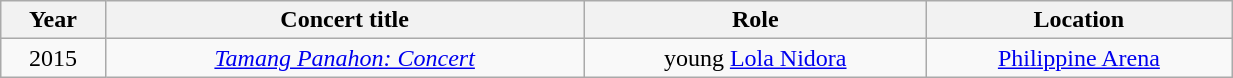<table class="wikitable" style="text-align:center" width=65%>
<tr>
<th>Year</th>
<th>Concert title</th>
<th>Role</th>
<th>Location</th>
</tr>
<tr>
<td>2015</td>
<td><em><a href='#'>Tamang Panahon: Concert</a></em></td>
<td>young <a href='#'>Lola Nidora</a></td>
<td><a href='#'>Philippine Arena</a></td>
</tr>
</table>
